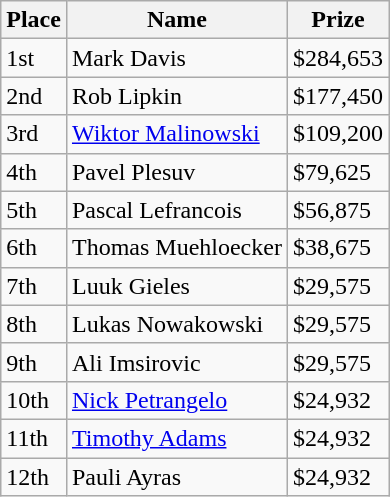<table class="wikitable">
<tr>
<th>Place</th>
<th>Name</th>
<th>Prize</th>
</tr>
<tr>
<td>1st</td>
<td> Mark Davis</td>
<td>$284,653</td>
</tr>
<tr>
<td>2nd</td>
<td> Rob Lipkin</td>
<td>$177,450</td>
</tr>
<tr>
<td>3rd</td>
<td> <a href='#'>Wiktor Malinowski</a></td>
<td>$109,200</td>
</tr>
<tr>
<td>4th</td>
<td> Pavel Plesuv</td>
<td>$79,625</td>
</tr>
<tr>
<td>5th</td>
<td> Pascal Lefrancois</td>
<td>$56,875</td>
</tr>
<tr>
<td>6th</td>
<td> Thomas Muehloecker</td>
<td>$38,675</td>
</tr>
<tr>
<td>7th</td>
<td> Luuk Gieles</td>
<td>$29,575</td>
</tr>
<tr>
<td>8th</td>
<td>Lukas Nowakowski</td>
<td>$29,575</td>
</tr>
<tr>
<td>9th</td>
<td> Ali Imsirovic</td>
<td>$29,575</td>
</tr>
<tr>
<td>10th</td>
<td> <a href='#'>Nick Petrangelo</a></td>
<td>$24,932</td>
</tr>
<tr>
<td>11th</td>
<td> <a href='#'>Timothy Adams</a></td>
<td>$24,932</td>
</tr>
<tr>
<td>12th</td>
<td> Pauli Ayras</td>
<td>$24,932</td>
</tr>
</table>
